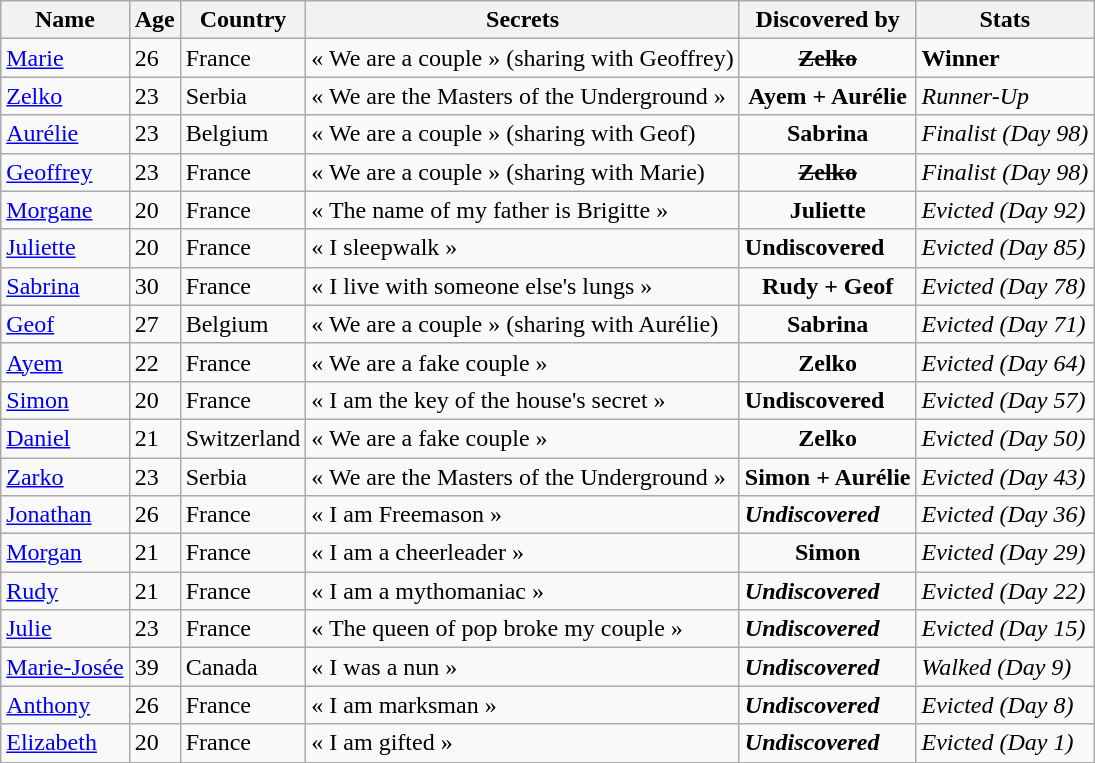<table class="wikitable">
<tr>
<th>Name</th>
<th>Age</th>
<th>Country</th>
<th>Secrets</th>
<th>Discovered by</th>
<th>Stats</th>
</tr>
<tr>
<td><a href='#'>Marie</a></td>
<td>26</td>
<td>France</td>
<td>« We are a couple » (sharing with Geoffrey)</td>
<td style="text-align:center;"><s><strong>Zelko</strong></s></td>
<td><strong>Winner</strong></td>
</tr>
<tr>
<td><a href='#'>Zelko</a></td>
<td>23</td>
<td>Serbia</td>
<td>« We are the Masters of the Underground »</td>
<td style="text-align:center;"><strong>Ayem + Aurélie</strong></td>
<td><em>Runner-Up</em></td>
</tr>
<tr>
<td><a href='#'>Aurélie</a></td>
<td>23</td>
<td>Belgium</td>
<td>« We are a couple » (sharing with Geof)</td>
<td style="text-align:center;"><strong>Sabrina</strong></td>
<td><em>Finalist (Day 98)</em></td>
</tr>
<tr>
<td><a href='#'>Geoffrey</a></td>
<td>23</td>
<td>France</td>
<td>« We are a couple » (sharing with Marie)</td>
<td style="text-align:center;"><s><strong>Zelko</strong></s></td>
<td><em>Finalist (Day 98)</em></td>
</tr>
<tr>
<td><a href='#'>Morgane</a></td>
<td>20</td>
<td>France</td>
<td>« The name of my father is Brigitte »</td>
<td style="text-align:center;"><strong>Juliette</strong></td>
<td><em>Evicted (Day 92)</em></td>
</tr>
<tr>
<td><a href='#'>Juliette</a></td>
<td>20</td>
<td>France</td>
<td>« I sleepwalk »</td>
<td><strong>Undiscovered</strong></td>
<td><em>Evicted (Day 85)</em></td>
</tr>
<tr>
<td><a href='#'>Sabrina</a></td>
<td>30</td>
<td>France</td>
<td>« I live with someone else's lungs »</td>
<td style="text-align:center;"><strong> Rudy + Geof</strong></td>
<td><em>Evicted (Day 78)</em></td>
</tr>
<tr>
<td><a href='#'>Geof</a></td>
<td>27</td>
<td>Belgium</td>
<td>« We are a couple » (sharing with Aurélie)</td>
<td style="text-align:center;"><strong>Sabrina</strong></td>
<td><em>Evicted (Day 71)</em></td>
</tr>
<tr>
<td><a href='#'>Ayem</a></td>
<td>22</td>
<td>France</td>
<td>« We are a fake couple »</td>
<td style="text-align:center;"><strong>Zelko</strong></td>
<td><em>Evicted (Day 64)</em></td>
</tr>
<tr>
<td><a href='#'>Simon</a></td>
<td>20</td>
<td>France</td>
<td>« I am the key of the house's secret »</td>
<td><strong>Undiscovered</strong></td>
<td><em>Evicted (Day 57)</em></td>
</tr>
<tr>
<td><a href='#'>Daniel</a></td>
<td>21</td>
<td>Switzerland</td>
<td>« We are a fake couple »</td>
<td style="text-align:center;"><strong>Zelko</strong></td>
<td><em>Evicted (Day 50)</em></td>
</tr>
<tr>
<td><a href='#'>Zarko</a></td>
<td>23</td>
<td>Serbia</td>
<td>« We are the Masters of the Underground »</td>
<td style="text-align:center;"><strong>Simon + Aurélie</strong></td>
<td><em>Evicted (Day 43)</em></td>
</tr>
<tr>
<td><a href='#'>Jonathan</a></td>
<td>26</td>
<td>France</td>
<td>« I am Freemason »</td>
<td><strong><em>Undiscovered</em></strong></td>
<td><em>Evicted (Day 36)</em></td>
</tr>
<tr>
<td><a href='#'>Morgan</a></td>
<td>21</td>
<td>France</td>
<td>« I am a cheerleader »</td>
<td style="text-align:center;"><strong>Simon</strong></td>
<td><em>Evicted (Day 29)</em></td>
</tr>
<tr>
<td><a href='#'>Rudy</a></td>
<td>21</td>
<td>France</td>
<td>« I am a mythomaniac »</td>
<td><strong><em>Undiscovered</em></strong></td>
<td><em>Evicted (Day 22)</em></td>
</tr>
<tr>
<td><a href='#'>Julie</a></td>
<td>23</td>
<td>France</td>
<td>« The queen of pop broke my couple »</td>
<td><strong><em>Undiscovered</em></strong></td>
<td><em>Evicted (Day 15)</em></td>
</tr>
<tr>
<td><a href='#'>Marie-Josée</a></td>
<td>39</td>
<td>Canada</td>
<td>« I was a nun »</td>
<td><strong><em>Undiscovered</em></strong></td>
<td><em>Walked (Day 9)</em></td>
</tr>
<tr>
<td><a href='#'>Anthony</a></td>
<td>26</td>
<td>France</td>
<td>« I am marksman »</td>
<td><strong><em>Undiscovered</em></strong></td>
<td><em>Evicted (Day 8)</em></td>
</tr>
<tr>
<td><a href='#'>Elizabeth</a></td>
<td>20</td>
<td>France</td>
<td>« I am gifted »</td>
<td><strong><em>Undiscovered</em></strong></td>
<td><em>Evicted (Day 1)</em></td>
</tr>
<tr>
</tr>
</table>
